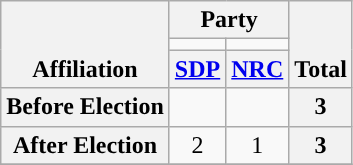<table class=wikitable style="text-align:center">
<tr style="vertical-align:bottom;">
<th rowspan=3>Affiliation</th>
<th colspan=2>Party</th>
<th rowspan=3>Total</th>
</tr>
<tr>
<td style="background-color:"></td>
<td style="background-color:"></td>
</tr>
<tr>
<th><a href='#'>SDP</a></th>
<th><a href='#'>NRC</a></th>
</tr>
<tr>
<th>Before Election</th>
<td></td>
<td></td>
<th>3</th>
</tr>
<tr>
<th>After Election</th>
<td>2</td>
<td>1</td>
<th>3</th>
</tr>
<tr>
</tr>
</table>
